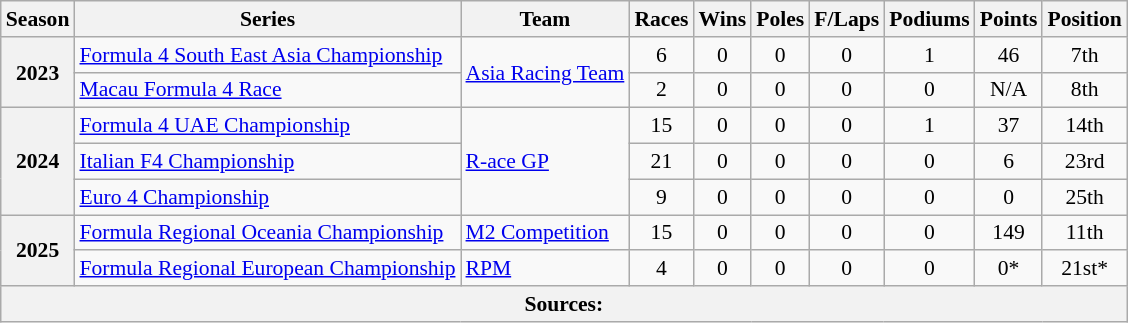<table class="wikitable" style="font-size: 90%; text-align:center">
<tr>
<th>Season</th>
<th>Series</th>
<th>Team</th>
<th>Races</th>
<th>Wins</th>
<th>Poles</th>
<th>F/Laps</th>
<th>Podiums</th>
<th>Points</th>
<th>Position</th>
</tr>
<tr>
<th rowspan="2">2023</th>
<td align=left nowrap><a href='#'>Formula 4 South East Asia Championship</a></td>
<td rowspan="2" align=left><a href='#'>Asia Racing Team</a></td>
<td>6</td>
<td>0</td>
<td>0</td>
<td>0</td>
<td>1</td>
<td>46</td>
<td>7th</td>
</tr>
<tr>
<td align=left><a href='#'>Macau Formula 4 Race</a></td>
<td>2</td>
<td>0</td>
<td>0</td>
<td>0</td>
<td>0</td>
<td>N/A</td>
<td>8th</td>
</tr>
<tr>
<th rowspan="3">2024</th>
<td align=left><a href='#'>Formula 4 UAE Championship</a></td>
<td rowspan="3" align=left><a href='#'>R-ace GP</a></td>
<td>15</td>
<td>0</td>
<td>0</td>
<td>0</td>
<td>1</td>
<td>37</td>
<td>14th</td>
</tr>
<tr>
<td align=left><a href='#'>Italian F4 Championship</a></td>
<td>21</td>
<td>0</td>
<td>0</td>
<td>0</td>
<td>0</td>
<td>6</td>
<td>23rd</td>
</tr>
<tr>
<td align=left><a href='#'>Euro 4 Championship</a></td>
<td>9</td>
<td>0</td>
<td>0</td>
<td>0</td>
<td>0</td>
<td>0</td>
<td>25th</td>
</tr>
<tr>
<th rowspan="2">2025</th>
<td align=left><a href='#'>Formula Regional Oceania Championship</a></td>
<td align=left nowrap><a href='#'>M2 Competition</a></td>
<td>15</td>
<td>0</td>
<td>0</td>
<td>0</td>
<td>0</td>
<td>149</td>
<td>11th</td>
</tr>
<tr>
<td align=left nowrap><a href='#'>Formula Regional European Championship</a></td>
<td align=left><a href='#'>RPM</a></td>
<td>4</td>
<td>0</td>
<td>0</td>
<td>0</td>
<td>0</td>
<td>0*</td>
<td>21st*</td>
</tr>
<tr>
<th colspan="10">Sources:</th>
</tr>
</table>
